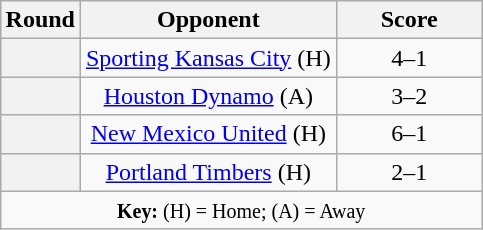<table class="wikitable plainrowheaders" style="text-align:center; float:right; margin-left:1em">
<tr>
<th scope="col" style="width:25px">Round</th>
<th scope="col">Opponent</th>
<th scope="col" style="width:90px">Score</th>
</tr>
<tr>
<th scope=row style="text-align:center"></th>
<td><a href='#'>Sporting Kansas City</a> (H)</td>
<td>4–1</td>
</tr>
<tr>
<th scope=row style="text-align:center"></th>
<td><a href='#'>Houston Dynamo</a> (A)</td>
<td>3–2</td>
</tr>
<tr>
<th scope=row style="text-align:center"></th>
<td><a href='#'>New Mexico United</a> (H)</td>
<td>6–1</td>
</tr>
<tr>
<th scope=row style="text-align:center"></th>
<td><a href='#'>Portland Timbers</a> (H)</td>
<td>2–1</td>
</tr>
<tr>
<td colspan="3"><small><strong>Key:</strong> (H) = Home; (A) = Away</small></td>
</tr>
</table>
